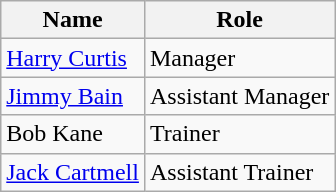<table class="wikitable">
<tr>
<th>Name</th>
<th>Role</th>
</tr>
<tr>
<td> <a href='#'>Harry Curtis</a></td>
<td>Manager</td>
</tr>
<tr>
<td> <a href='#'>Jimmy Bain</a></td>
<td>Assistant Manager</td>
</tr>
<tr>
<td> Bob Kane</td>
<td>Trainer</td>
</tr>
<tr>
<td> <a href='#'>Jack Cartmell</a></td>
<td>Assistant Trainer</td>
</tr>
</table>
